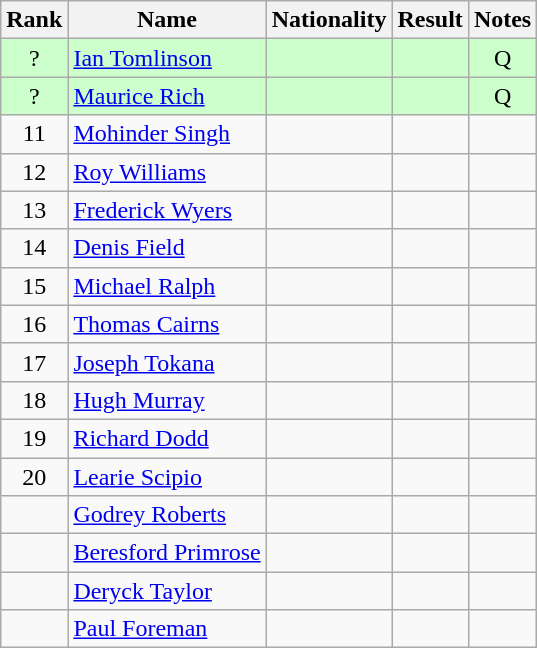<table class="wikitable sortable" style="text-align:center">
<tr>
<th>Rank</th>
<th>Name</th>
<th>Nationality</th>
<th>Result</th>
<th>Notes</th>
</tr>
<tr bgcolor=ccffcc>
<td>?</td>
<td align=left><a href='#'>Ian Tomlinson</a></td>
<td align=left></td>
<td></td>
<td>Q</td>
</tr>
<tr bgcolor=ccffcc>
<td>?</td>
<td align=left><a href='#'>Maurice Rich</a></td>
<td align=left></td>
<td></td>
<td>Q</td>
</tr>
<tr>
<td>11</td>
<td align=left><a href='#'>Mohinder Singh</a></td>
<td align=left></td>
<td></td>
<td></td>
</tr>
<tr>
<td>12</td>
<td align=left><a href='#'>Roy Williams</a></td>
<td align=left></td>
<td></td>
<td></td>
</tr>
<tr>
<td>13</td>
<td align=left><a href='#'>Frederick Wyers</a></td>
<td align=left></td>
<td></td>
<td></td>
</tr>
<tr>
<td>14</td>
<td align=left><a href='#'>Denis Field</a></td>
<td align=left></td>
<td></td>
<td></td>
</tr>
<tr>
<td>15</td>
<td align=left><a href='#'>Michael Ralph</a></td>
<td align=left></td>
<td></td>
<td></td>
</tr>
<tr>
<td>16</td>
<td align=left><a href='#'>Thomas Cairns</a></td>
<td align=left></td>
<td></td>
<td></td>
</tr>
<tr>
<td>17</td>
<td align=left><a href='#'>Joseph Tokana</a></td>
<td align=left></td>
<td></td>
<td></td>
</tr>
<tr>
<td>18</td>
<td align=left><a href='#'>Hugh Murray</a></td>
<td align=left></td>
<td></td>
<td></td>
</tr>
<tr>
<td>19</td>
<td align=left><a href='#'>Richard Dodd</a></td>
<td align=left></td>
<td></td>
<td></td>
</tr>
<tr>
<td>20</td>
<td align=left><a href='#'>Learie Scipio</a></td>
<td align=left></td>
<td></td>
<td></td>
</tr>
<tr>
<td></td>
<td align=left><a href='#'>Godrey Roberts</a></td>
<td align=left></td>
<td></td>
<td></td>
</tr>
<tr>
<td></td>
<td align=left><a href='#'>Beresford Primrose</a></td>
<td align=left></td>
<td></td>
<td></td>
</tr>
<tr>
<td></td>
<td align=left><a href='#'>Deryck Taylor</a></td>
<td align=left></td>
<td></td>
<td></td>
</tr>
<tr>
<td></td>
<td align=left><a href='#'>Paul Foreman</a></td>
<td align=left></td>
<td></td>
<td></td>
</tr>
</table>
